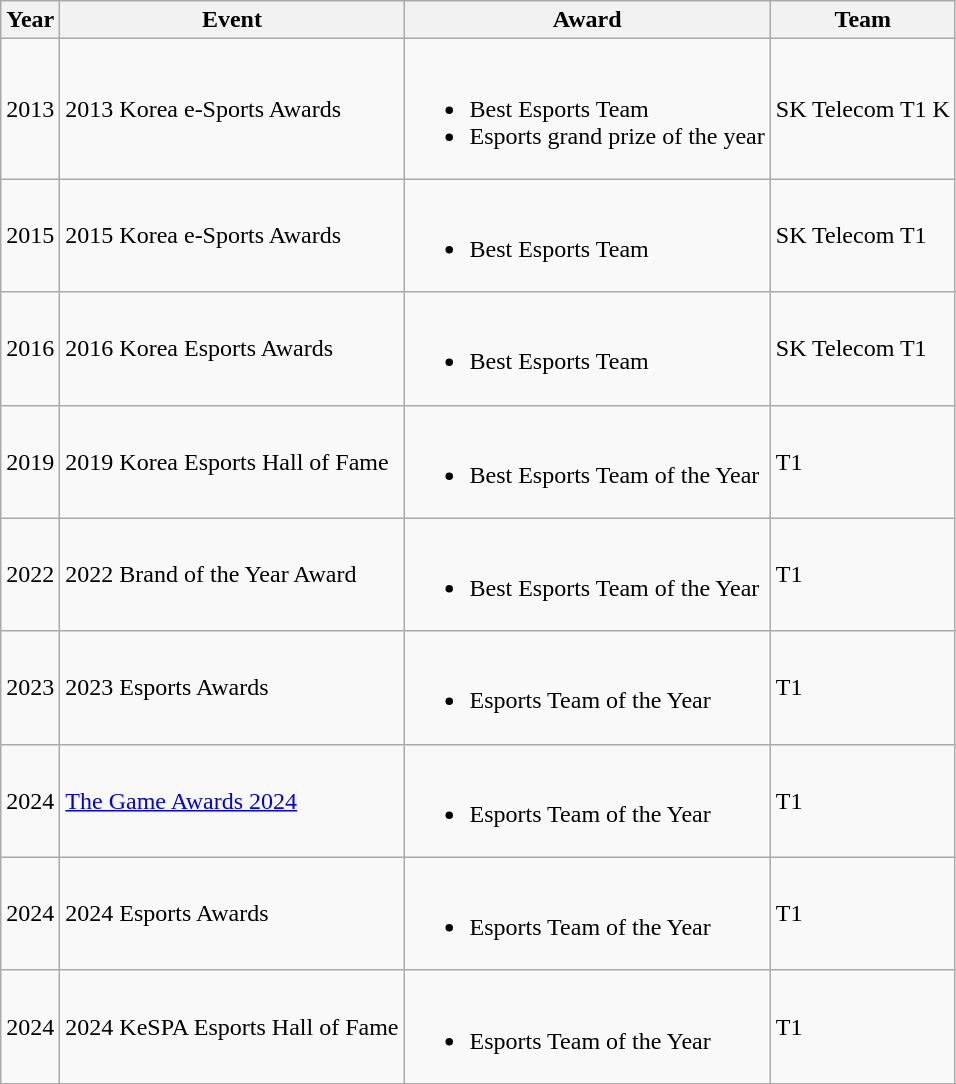<table class="wikitable sortable">
<tr>
<th>Year</th>
<th>Event</th>
<th>Award</th>
<th>Team</th>
</tr>
<tr>
<td>2013</td>
<td>2013 Korea e-Sports Awards</td>
<td><br><ul><li>Best Esports Team</li><li>Esports grand prize of the year</li></ul></td>
<td>SK Telecom T1 K</td>
</tr>
<tr>
<td>2015</td>
<td>2015 Korea e-Sports Awards</td>
<td><br><ul><li>Best Esports Team</li></ul></td>
<td>SK Telecom T1</td>
</tr>
<tr>
<td>2016</td>
<td>2016 Korea Esports Awards</td>
<td><br><ul><li>Best Esports Team</li></ul></td>
<td>SK Telecom T1</td>
</tr>
<tr>
<td>2019</td>
<td>2019 Korea Esports Hall of Fame</td>
<td><br><ul><li>Best Esports Team of the Year</li></ul></td>
<td>T1</td>
</tr>
<tr>
<td>2022</td>
<td>2022 Brand of the Year Award</td>
<td><br><ul><li>Best Esports Team of the Year</li></ul></td>
<td>T1</td>
</tr>
<tr>
<td>2023</td>
<td>2023 Esports Awards</td>
<td><br><ul><li>Esports Team of the Year</li></ul></td>
<td>T1</td>
</tr>
<tr>
<td>2024</td>
<td><a href='#'>The Game Awards 2024</a></td>
<td><br><ul><li>Esports Team of the Year</li></ul></td>
<td>T1</td>
</tr>
<tr>
<td>2024</td>
<td>2024 Esports Awards</td>
<td><br><ul><li>Esports Team of the Year</li></ul></td>
<td>T1</td>
</tr>
<tr>
<td>2024</td>
<td>2024 KeSPA Esports Hall of Fame</td>
<td><br><ul><li>Esports Team of the Year</li></ul></td>
<td>T1</td>
</tr>
<tr>
</tr>
</table>
